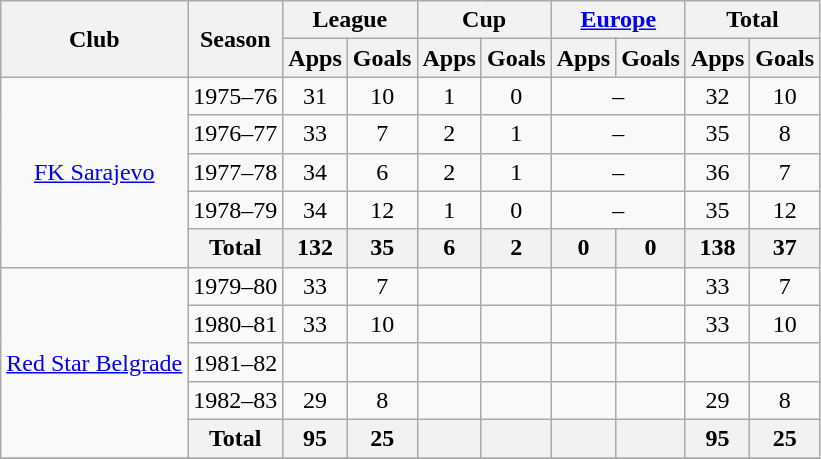<table class="wikitable" style="text-align:center">
<tr>
<th rowspan="2">Club</th>
<th rowspan="2">Season</th>
<th colspan="2">League</th>
<th colspan="2">Cup</th>
<th colspan="2"><a href='#'>Europe</a></th>
<th colspan="2">Total</th>
</tr>
<tr>
<th>Apps</th>
<th>Goals</th>
<th>Apps</th>
<th>Goals</th>
<th>Apps</th>
<th>Goals</th>
<th>Apps</th>
<th>Goals</th>
</tr>
<tr>
<td rowspan="5"><a href='#'>FK Sarajevo</a></td>
<td>1975–76</td>
<td>31</td>
<td>10</td>
<td>1</td>
<td>0</td>
<td colspan="2">–</td>
<td>32</td>
<td>10</td>
</tr>
<tr>
<td>1976–77</td>
<td>33</td>
<td>7</td>
<td>2</td>
<td>1</td>
<td colspan="2">–</td>
<td>35</td>
<td>8</td>
</tr>
<tr>
<td>1977–78</td>
<td>34</td>
<td>6</td>
<td>2</td>
<td>1</td>
<td colspan="2">–</td>
<td>36</td>
<td>7</td>
</tr>
<tr>
<td>1978–79</td>
<td>34</td>
<td>12</td>
<td>1</td>
<td>0</td>
<td colspan="2">–</td>
<td>35</td>
<td>12</td>
</tr>
<tr>
<th>Total</th>
<th>132</th>
<th>35</th>
<th>6</th>
<th>2</th>
<th>0</th>
<th>0</th>
<th>138</th>
<th>37</th>
</tr>
<tr>
<td rowspan="5"><a href='#'>Red Star Belgrade</a></td>
<td>1979–80</td>
<td>33</td>
<td>7</td>
<td></td>
<td></td>
<td></td>
<td></td>
<td>33</td>
<td>7</td>
</tr>
<tr>
<td>1980–81</td>
<td>33</td>
<td>10</td>
<td></td>
<td></td>
<td></td>
<td></td>
<td>33</td>
<td>10</td>
</tr>
<tr>
<td>1981–82</td>
<td></td>
<td></td>
<td></td>
<td></td>
<td></td>
<td></td>
<td></td>
<td></td>
</tr>
<tr>
<td>1982–83</td>
<td>29</td>
<td>8</td>
<td></td>
<td></td>
<td></td>
<td></td>
<td>29</td>
<td>8</td>
</tr>
<tr>
<th>Total</th>
<th>95</th>
<th>25</th>
<th></th>
<th></th>
<th></th>
<th></th>
<th>95</th>
<th>25</th>
</tr>
<tr>
</tr>
</table>
